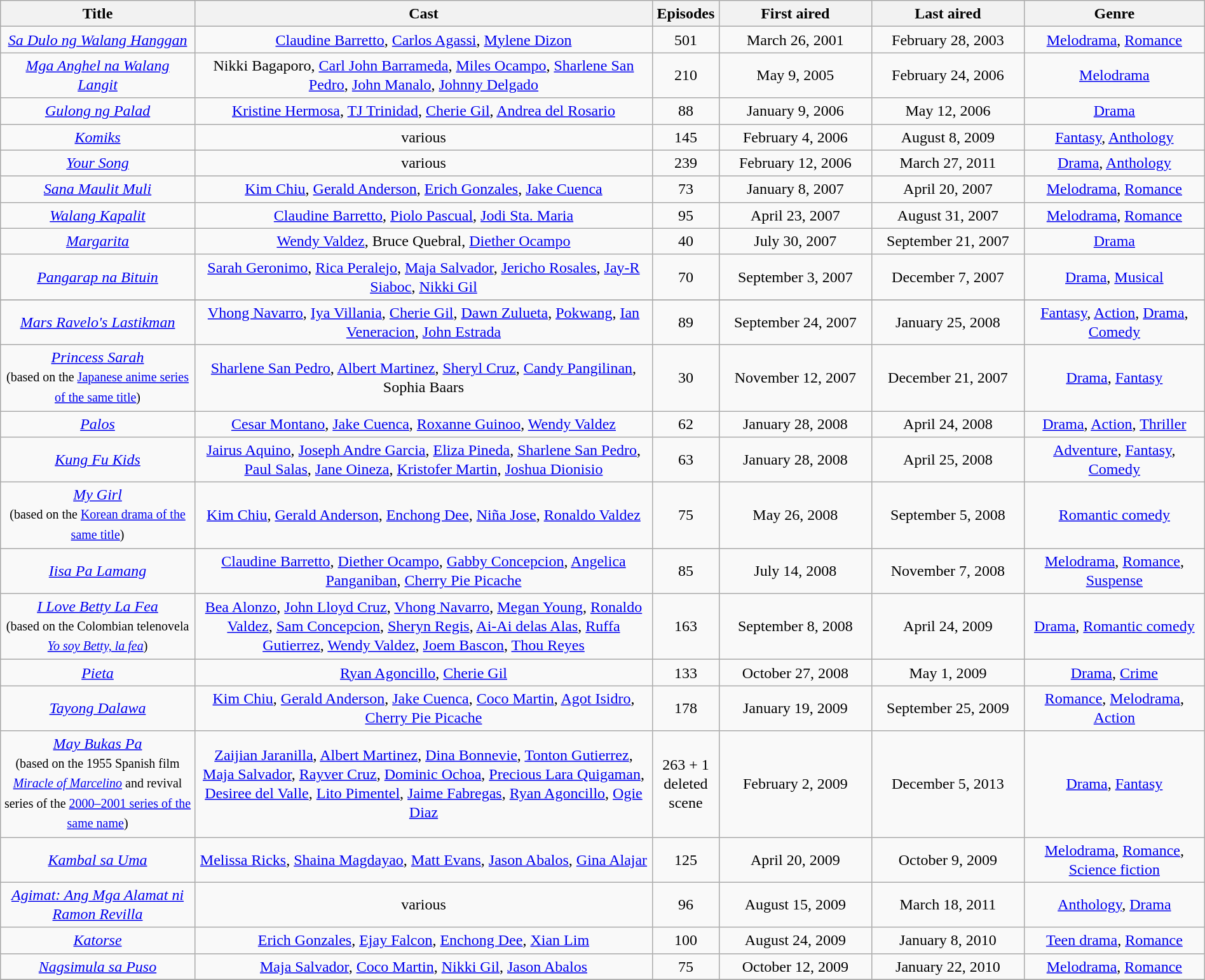<table class="wikitable sortable" style="text-align:center; font-size:100%; line-height:20px;" width="100%">
<tr>
<th style="width:14%;">Title</th>
<th style="width:33%;">Cast</th>
<th style="width:01%;">Episodes</th>
<th style="width:11%;">First aired</th>
<th style="width:11%;">Last aired</th>
<th style="width:13%;">Genre</th>
</tr>
<tr>
<td><em><a href='#'>Sa Dulo ng Walang Hanggan</a></em></td>
<td><a href='#'>Claudine Barretto</a>, <a href='#'>Carlos Agassi</a>, <a href='#'>Mylene Dizon</a></td>
<td>501</td>
<td>March 26, 2001</td>
<td>February 28, 2003</td>
<td><a href='#'>Melodrama</a>, <a href='#'>Romance</a></td>
</tr>
<tr>
<td><em><a href='#'>Mga Anghel na Walang Langit</a></em></td>
<td>Nikki Bagaporo, <a href='#'>Carl John Barrameda</a>, <a href='#'>Miles Ocampo</a>, <a href='#'>Sharlene San Pedro</a>, <a href='#'>John Manalo</a>, <a href='#'>Johnny Delgado</a></td>
<td>210</td>
<td>May 9, 2005</td>
<td>February 24, 2006</td>
<td><a href='#'>Melodrama</a></td>
</tr>
<tr>
<td><em><a href='#'>Gulong ng Palad</a></em></td>
<td><a href='#'>Kristine Hermosa</a>, <a href='#'>TJ Trinidad</a>, <a href='#'>Cherie Gil</a>, <a href='#'>Andrea del Rosario</a></td>
<td>88</td>
<td>January 9, 2006</td>
<td>May 12, 2006</td>
<td><a href='#'>Drama</a></td>
</tr>
<tr>
<td><em><a href='#'>Komiks</a></em></td>
<td>various</td>
<td>145</td>
<td>February 4, 2006</td>
<td>August 8, 2009</td>
<td><a href='#'>Fantasy</a>, <a href='#'>Anthology</a></td>
</tr>
<tr>
<td><em><a href='#'>Your Song</a></em></td>
<td>various</td>
<td>239</td>
<td>February 12, 2006</td>
<td>March 27, 2011</td>
<td><a href='#'>Drama</a>, <a href='#'>Anthology</a></td>
</tr>
<tr>
<td><em><a href='#'>Sana Maulit Muli</a></em></td>
<td><a href='#'>Kim Chiu</a>, <a href='#'>Gerald Anderson</a>, <a href='#'>Erich Gonzales</a>, <a href='#'>Jake Cuenca</a></td>
<td>73</td>
<td>January 8, 2007</td>
<td>April 20, 2007</td>
<td><a href='#'>Melodrama</a>, <a href='#'>Romance</a></td>
</tr>
<tr>
<td><em><a href='#'>Walang Kapalit</a></em></td>
<td><a href='#'>Claudine Barretto</a>, <a href='#'>Piolo Pascual</a>, <a href='#'>Jodi Sta. Maria</a></td>
<td>95</td>
<td>April 23, 2007</td>
<td>August 31, 2007</td>
<td><a href='#'>Melodrama</a>, <a href='#'>Romance</a></td>
</tr>
<tr>
<td><em><a href='#'>Margarita</a></em></td>
<td><a href='#'>Wendy Valdez</a>, Bruce Quebral, <a href='#'>Diether Ocampo</a></td>
<td>40</td>
<td>July 30, 2007</td>
<td>September 21, 2007</td>
<td><a href='#'>Drama</a></td>
</tr>
<tr>
<td><em><a href='#'>Pangarap na Bituin</a></em></td>
<td><a href='#'>Sarah Geronimo</a>, <a href='#'>Rica Peralejo</a>, <a href='#'>Maja Salvador</a>, <a href='#'>Jericho Rosales</a>, <a href='#'>Jay-R Siaboc</a>, <a href='#'>Nikki Gil</a></td>
<td>70</td>
<td>September 3, 2007</td>
<td>December 7, 2007</td>
<td><a href='#'>Drama</a>, <a href='#'>Musical</a></td>
</tr>
<tr>
</tr>
<tr>
<td><em><a href='#'>Mars Ravelo's Lastikman</a></em></td>
<td><a href='#'>Vhong Navarro</a>, <a href='#'>Iya Villania</a>, <a href='#'>Cherie Gil</a>, <a href='#'>Dawn Zulueta</a>, <a href='#'>Pokwang</a>, <a href='#'>Ian Veneracion</a>, <a href='#'>John Estrada</a></td>
<td>89</td>
<td>September 24, 2007</td>
<td>January 25, 2008</td>
<td><a href='#'>Fantasy</a>, <a href='#'>Action</a>, <a href='#'>Drama</a>, <a href='#'>Comedy</a></td>
</tr>
<tr>
<td><em><a href='#'>Princess Sarah</a></em><br><small>(based on the <a href='#'>Japanese anime series of the same title</a>)</small></td>
<td><a href='#'>Sharlene San Pedro</a>, <a href='#'>Albert Martinez</a>, <a href='#'>Sheryl Cruz</a>, <a href='#'>Candy Pangilinan</a>, Sophia Baars</td>
<td>30</td>
<td>November 12, 2007</td>
<td>December 21, 2007</td>
<td><a href='#'>Drama</a>, <a href='#'>Fantasy</a></td>
</tr>
<tr>
<td><em><a href='#'>Palos</a></em></td>
<td><a href='#'>Cesar Montano</a>, <a href='#'>Jake Cuenca</a>, <a href='#'>Roxanne Guinoo</a>, <a href='#'>Wendy Valdez</a></td>
<td>62</td>
<td>January 28, 2008</td>
<td>April 24, 2008</td>
<td><a href='#'>Drama</a>, <a href='#'>Action</a>, <a href='#'>Thriller</a></td>
</tr>
<tr>
<td><em><a href='#'>Kung Fu Kids</a></em></td>
<td><a href='#'>Jairus Aquino</a>, <a href='#'>Joseph Andre Garcia</a>, <a href='#'>Eliza Pineda</a>, <a href='#'>Sharlene San Pedro</a>, <a href='#'>Paul Salas</a>, <a href='#'>Jane Oineza</a>, <a href='#'>Kristofer Martin</a>, <a href='#'>Joshua Dionisio</a></td>
<td>63</td>
<td>January 28, 2008</td>
<td>April 25, 2008</td>
<td><a href='#'>Adventure</a>, <a href='#'>Fantasy</a>, <a href='#'>Comedy</a></td>
</tr>
<tr>
<td><em><a href='#'>My Girl</a></em><br><small>(based on the <a href='#'>Korean drama of the same title</a>)</small></td>
<td><a href='#'>Kim Chiu</a>, <a href='#'>Gerald Anderson</a>, <a href='#'>Enchong Dee</a>, <a href='#'>Niña Jose</a>, <a href='#'>Ronaldo Valdez</a></td>
<td>75</td>
<td>May 26, 2008</td>
<td>September 5, 2008</td>
<td><a href='#'>Romantic comedy</a></td>
</tr>
<tr>
<td><em><a href='#'>Iisa Pa Lamang</a></em></td>
<td><a href='#'>Claudine Barretto</a>, <a href='#'>Diether Ocampo</a>, <a href='#'>Gabby Concepcion</a>, <a href='#'>Angelica Panganiban</a>, <a href='#'>Cherry Pie Picache</a></td>
<td>85</td>
<td>July 14, 2008</td>
<td>November 7, 2008</td>
<td><a href='#'>Melodrama</a>, <a href='#'>Romance</a>, <a href='#'>Suspense</a></td>
</tr>
<tr>
<td><em><a href='#'>I Love Betty La Fea</a></em><br><small>(based on the Colombian telenovela <em><a href='#'>Yo soy Betty, la fea</a></em>)</small></td>
<td><a href='#'>Bea Alonzo</a>, <a href='#'>John Lloyd Cruz</a>, <a href='#'>Vhong Navarro</a>, <a href='#'>Megan Young</a>, <a href='#'>Ronaldo Valdez</a>, <a href='#'>Sam Concepcion</a>, <a href='#'>Sheryn Regis</a>, <a href='#'>Ai-Ai delas Alas</a>, <a href='#'>Ruffa Gutierrez</a>, <a href='#'>Wendy Valdez</a>, <a href='#'>Joem Bascon</a>, <a href='#'>Thou Reyes</a></td>
<td>163</td>
<td>September 8, 2008</td>
<td>April 24, 2009</td>
<td><a href='#'>Drama</a>, <a href='#'>Romantic comedy</a></td>
</tr>
<tr>
<td><em><a href='#'>Pieta</a></em></td>
<td><a href='#'>Ryan Agoncillo</a>, <a href='#'>Cherie Gil</a></td>
<td>133</td>
<td>October 27, 2008</td>
<td>May 1, 2009</td>
<td><a href='#'>Drama</a>, <a href='#'>Crime</a></td>
</tr>
<tr>
<td><em><a href='#'>Tayong Dalawa</a></em></td>
<td><a href='#'>Kim Chiu</a>, <a href='#'>Gerald Anderson</a>, <a href='#'>Jake Cuenca</a>, <a href='#'>Coco Martin</a>, <a href='#'>Agot Isidro</a>, <a href='#'>Cherry Pie Picache</a></td>
<td>178</td>
<td>January 19, 2009</td>
<td>September 25, 2009</td>
<td><a href='#'>Romance</a>, <a href='#'>Melodrama</a>, <a href='#'>Action</a></td>
</tr>
<tr>
<td><em><a href='#'>May Bukas Pa</a></em><br><small>(based on the 1955 Spanish film <em><a href='#'>Miracle of Marcelino</a></em> and revival series of the <a href='#'>2000–2001 series of the same name</a>)</small></td>
<td><a href='#'>Zaijian Jaranilla</a>, <a href='#'>Albert Martinez</a>, <a href='#'>Dina Bonnevie</a>, <a href='#'>Tonton Gutierrez</a>, <a href='#'>Maja Salvador</a>, <a href='#'>Rayver Cruz</a>, <a href='#'>Dominic Ochoa</a>, <a href='#'>Precious Lara Quigaman</a>, <a href='#'>Desiree del Valle</a>, <a href='#'>Lito Pimentel</a>, <a href='#'>Jaime Fabregas</a>, <a href='#'>Ryan Agoncillo</a>, <a href='#'>Ogie Diaz</a></td>
<td>263 + 1 deleted scene</td>
<td>February 2, 2009</td>
<td>December 5, 2013</td>
<td><a href='#'>Drama</a>, <a href='#'>Fantasy</a></td>
</tr>
<tr>
<td><em><a href='#'>Kambal sa Uma</a></em></td>
<td><a href='#'>Melissa Ricks</a>, <a href='#'>Shaina Magdayao</a>, <a href='#'>Matt Evans</a>, <a href='#'>Jason Abalos</a>, <a href='#'>Gina Alajar</a></td>
<td>125</td>
<td>April 20, 2009</td>
<td>October 9, 2009</td>
<td><a href='#'>Melodrama</a>, <a href='#'>Romance</a>, <a href='#'>Science fiction</a></td>
</tr>
<tr>
<td><em><a href='#'>Agimat: Ang Mga Alamat ni Ramon Revilla</a></em></td>
<td>various</td>
<td>96</td>
<td>August 15, 2009</td>
<td>March 18, 2011</td>
<td><a href='#'>Anthology</a>, <a href='#'>Drama</a></td>
</tr>
<tr>
<td><em><a href='#'>Katorse</a></em></td>
<td><a href='#'>Erich Gonzales</a>, <a href='#'>Ejay Falcon</a>, <a href='#'>Enchong Dee</a>, <a href='#'>Xian Lim</a></td>
<td>100</td>
<td>August 24, 2009</td>
<td>January 8, 2010</td>
<td><a href='#'>Teen drama</a>, <a href='#'>Romance</a></td>
</tr>
<tr>
<td><em><a href='#'>Nagsimula sa Puso</a></em></td>
<td><a href='#'>Maja Salvador</a>, <a href='#'>Coco Martin</a>, <a href='#'>Nikki Gil</a>, <a href='#'>Jason Abalos</a></td>
<td>75</td>
<td>October 12, 2009</td>
<td>January 22, 2010</td>
<td><a href='#'>Melodrama</a>, <a href='#'>Romance</a></td>
</tr>
<tr>
</tr>
</table>
